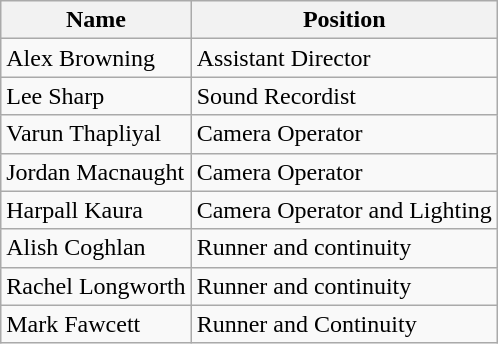<table class="wikitable">
<tr>
<th>Name</th>
<th>Position</th>
</tr>
<tr>
<td>Alex Browning</td>
<td>Assistant Director</td>
</tr>
<tr>
<td>Lee Sharp</td>
<td>Sound Recordist</td>
</tr>
<tr>
<td>Varun Thapliyal</td>
<td>Camera Operator</td>
</tr>
<tr>
<td>Jordan Macnaught</td>
<td>Camera Operator</td>
</tr>
<tr>
<td>Harpall Kaura</td>
<td>Camera Operator and Lighting</td>
</tr>
<tr>
<td>Alish Coghlan</td>
<td>Runner and continuity</td>
</tr>
<tr>
<td>Rachel Longworth</td>
<td>Runner and continuity</td>
</tr>
<tr>
<td>Mark Fawcett</td>
<td>Runner and Continuity</td>
</tr>
</table>
